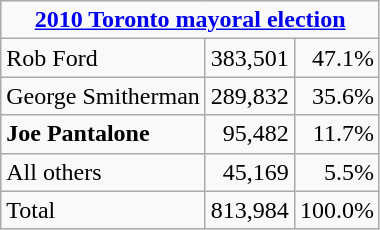<table class="wikitable">
<tr>
<td Colspan="3" align="center"><strong><a href='#'>2010 Toronto mayoral election</a></strong></td>
</tr>
<tr>
<td>Rob Ford</td>
<td align=right>383,501</td>
<td align=right>47.1%</td>
</tr>
<tr>
<td>George Smitherman</td>
<td align=right>289,832</td>
<td align=right>35.6%</td>
</tr>
<tr>
<td><strong>Joe Pantalone</strong></td>
<td align=right>95,482</td>
<td align=right>11.7%</td>
</tr>
<tr>
<td>All others</td>
<td align=right>45,169</td>
<td align=right>5.5%</td>
</tr>
<tr>
<td>Total</td>
<td align=right>813,984</td>
<td align=right>100.0%</td>
</tr>
</table>
